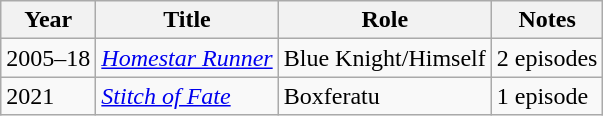<table class="wikitable sortable">
<tr>
<th>Year</th>
<th>Title</th>
<th>Role</th>
<th class="unsortable">Notes</th>
</tr>
<tr>
<td>2005–18</td>
<td><em><a href='#'>Homestar Runner</a></em></td>
<td>Blue Knight/Himself</td>
<td>2 episodes</td>
</tr>
<tr>
<td>2021</td>
<td><em><a href='#'>Stitch of Fate</a></em></td>
<td>Boxferatu</td>
<td>1 episode</td>
</tr>
</table>
